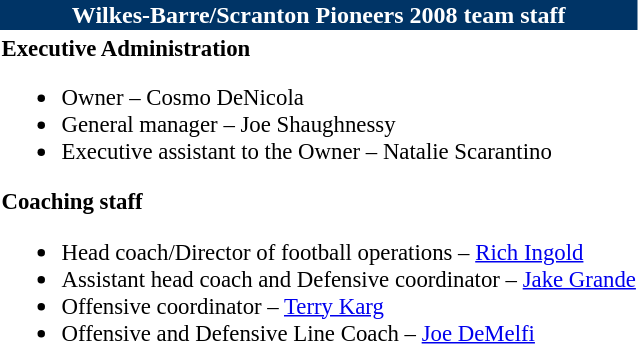<table class="toccolours" style="text-align: left;">
<tr>
<th style="background-color: #003466; color: #FFFFFF; text-align: center;">Wilkes-Barre/Scranton Pioneers 2008 team staff</th>
</tr>
<tr>
<td style="font-size: 95%;" valign="top"><strong>Executive Administration</strong><br><ul><li>Owner – Cosmo DeNicola</li><li>General manager – Joe Shaughnessy</li><li>Executive assistant to the Owner – Natalie Scarantino</li></ul><strong>Coaching staff</strong><ul><li>Head coach/Director of football operations – <a href='#'>Rich Ingold</a></li><li>Assistant head coach and Defensive coordinator – <a href='#'>Jake Grande</a></li><li>Offensive coordinator – <a href='#'>Terry Karg</a></li><li>Offensive and Defensive Line Coach – <a href='#'>Joe DeMelfi</a></li></ul></td>
</tr>
</table>
